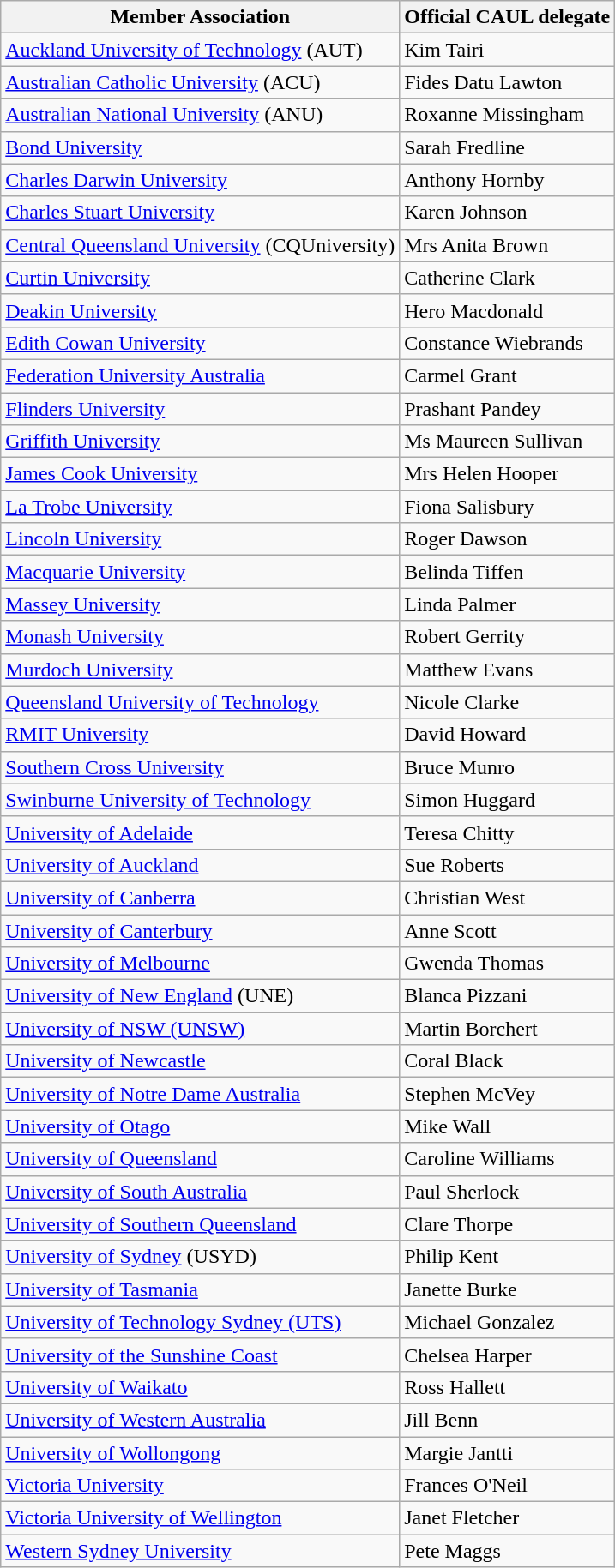<table class="wikitable">
<tr>
<th>Member Association</th>
<th>Official CAUL delegate</th>
</tr>
<tr>
<td><a href='#'>Auckland University of Technology</a> (AUT)</td>
<td>Kim Tairi</td>
</tr>
<tr>
<td><a href='#'>Australian Catholic University</a> (ACU)</td>
<td>Fides Datu Lawton</td>
</tr>
<tr>
<td><a href='#'>Australian National University</a> (ANU)</td>
<td>Roxanne Missingham</td>
</tr>
<tr>
<td><a href='#'>Bond University</a></td>
<td>Sarah Fredline</td>
</tr>
<tr>
<td><a href='#'>Charles Darwin University</a></td>
<td>Anthony Hornby</td>
</tr>
<tr>
<td><a href='#'>Charles Stuart University</a></td>
<td>Karen Johnson</td>
</tr>
<tr>
<td><a href='#'>Central Queensland University</a> (CQUniversity)</td>
<td>Mrs Anita Brown</td>
</tr>
<tr>
<td><a href='#'>Curtin University</a></td>
<td>Catherine Clark</td>
</tr>
<tr>
<td><a href='#'>Deakin University</a></td>
<td>Hero Macdonald</td>
</tr>
<tr>
<td><a href='#'>Edith Cowan University</a></td>
<td>Constance Wiebrands</td>
</tr>
<tr>
<td><a href='#'>Federation University Australia</a></td>
<td>Carmel Grant</td>
</tr>
<tr>
<td><a href='#'>Flinders University</a></td>
<td>Prashant Pandey</td>
</tr>
<tr>
<td><a href='#'>Griffith University</a></td>
<td>Ms Maureen Sullivan</td>
</tr>
<tr>
<td><a href='#'>James Cook University</a></td>
<td>Mrs Helen Hooper</td>
</tr>
<tr>
<td><a href='#'>La Trobe University</a></td>
<td>Fiona Salisbury</td>
</tr>
<tr>
<td><a href='#'>Lincoln University</a></td>
<td>Roger Dawson</td>
</tr>
<tr>
<td><a href='#'>Macquarie University</a></td>
<td>Belinda Tiffen</td>
</tr>
<tr>
<td><a href='#'>Massey University</a></td>
<td>Linda Palmer</td>
</tr>
<tr>
<td><a href='#'>Monash University</a></td>
<td>Robert Gerrity</td>
</tr>
<tr>
<td><a href='#'>Murdoch University</a></td>
<td>Matthew Evans</td>
</tr>
<tr>
<td><a href='#'>Queensland University of Technology</a></td>
<td>Nicole Clarke</td>
</tr>
<tr>
<td><a href='#'>RMIT University</a></td>
<td>David Howard</td>
</tr>
<tr>
<td><a href='#'>Southern Cross University</a></td>
<td>Bruce Munro</td>
</tr>
<tr>
<td><a href='#'>Swinburne University of Technology</a></td>
<td>Simon Huggard</td>
</tr>
<tr>
<td><a href='#'>University of Adelaide</a></td>
<td>Teresa Chitty</td>
</tr>
<tr>
<td><a href='#'>University of Auckland</a></td>
<td>Sue Roberts</td>
</tr>
<tr>
<td><a href='#'>University of Canberra</a></td>
<td>Christian West</td>
</tr>
<tr>
<td><a href='#'>University of Canterbury</a></td>
<td>Anne Scott</td>
</tr>
<tr>
<td><a href='#'>University of Melbourne</a></td>
<td>Gwenda Thomas</td>
</tr>
<tr>
<td><a href='#'>University of New England</a> (UNE)</td>
<td>Blanca Pizzani</td>
</tr>
<tr>
<td><a href='#'>University of NSW (UNSW)</a></td>
<td>Martin Borchert</td>
</tr>
<tr>
<td><a href='#'>University of Newcastle</a></td>
<td>Coral Black</td>
</tr>
<tr>
<td><a href='#'>University of Notre Dame Australia</a></td>
<td>Stephen McVey</td>
</tr>
<tr>
<td><a href='#'>University of Otago</a></td>
<td>Mike Wall</td>
</tr>
<tr>
<td><a href='#'>University of Queensland</a></td>
<td>Caroline Williams</td>
</tr>
<tr>
<td><a href='#'>University of South Australia</a></td>
<td>Paul Sherlock</td>
</tr>
<tr>
<td><a href='#'>University of Southern Queensland</a></td>
<td>Clare Thorpe</td>
</tr>
<tr>
<td><a href='#'>University of Sydney</a> (USYD)</td>
<td>Philip Kent</td>
</tr>
<tr>
<td><a href='#'>University of Tasmania</a></td>
<td>Janette Burke</td>
</tr>
<tr>
<td><a href='#'>University of Technology Sydney (UTS)</a></td>
<td>Michael Gonzalez</td>
</tr>
<tr>
<td><a href='#'>University of the Sunshine Coast</a></td>
<td>Chelsea Harper</td>
</tr>
<tr>
<td><a href='#'>University of Waikato</a></td>
<td>Ross Hallett</td>
</tr>
<tr>
<td><a href='#'>University of Western Australia</a></td>
<td>Jill Benn</td>
</tr>
<tr>
<td><a href='#'>University of Wollongong</a></td>
<td>Margie Jantti</td>
</tr>
<tr>
<td><a href='#'>Victoria University</a></td>
<td>Frances O'Neil</td>
</tr>
<tr>
<td><a href='#'>Victoria University of Wellington</a></td>
<td>Janet Fletcher</td>
</tr>
<tr>
<td><a href='#'>Western Sydney University</a></td>
<td>Pete Maggs</td>
</tr>
</table>
